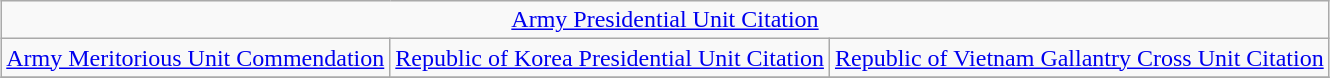<table class="wikitable" style="margin:1em auto; text-align:center;">
<tr>
<td colspan="3"><a href='#'>Army Presidential Unit Citation</a></td>
</tr>
<tr>
<td><a href='#'>Army Meritorious Unit Commendation</a></td>
<td><a href='#'>Republic of Korea Presidential Unit Citation</a></td>
<td><a href='#'>Republic of Vietnam Gallantry Cross Unit Citation</a></td>
</tr>
<tr>
</tr>
</table>
